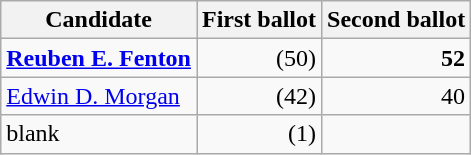<table class=wikitable>
<tr>
<th>Candidate</th>
<th>First ballot</th>
<th>Second ballot</th>
</tr>
<tr>
<td><strong><a href='#'>Reuben E. Fenton</a></strong></td>
<td align="right">(50)</td>
<td align="right"><strong>52</strong></td>
</tr>
<tr>
<td><a href='#'>Edwin D. Morgan</a></td>
<td align="right">(42)</td>
<td align="right">40</td>
</tr>
<tr>
<td>blank</td>
<td align="right">(1)</td>
<td></td>
</tr>
</table>
